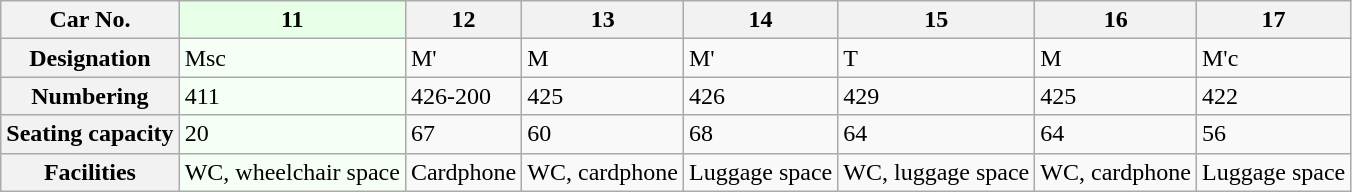<table class="wikitable">
<tr>
<th>Car No.</th>
<th style="background: #E6FFE6">11</th>
<th>12</th>
<th>13</th>
<th>14</th>
<th>15</th>
<th>16</th>
<th>17</th>
</tr>
<tr>
<th>Designation</th>
<td style="background: #F5FFF5">Msc</td>
<td>M'</td>
<td>M</td>
<td>M'</td>
<td>T</td>
<td>M</td>
<td>M'c</td>
</tr>
<tr>
<th>Numbering</th>
<td style="background: #F5FFF5">411</td>
<td>426-200</td>
<td>425</td>
<td>426</td>
<td>429</td>
<td>425</td>
<td>422</td>
</tr>
<tr>
<th>Seating capacity</th>
<td style="background: #F5FFF5">20</td>
<td>67</td>
<td>60</td>
<td>68</td>
<td>64</td>
<td>64</td>
<td>56</td>
</tr>
<tr>
<th>Facilities</th>
<td style="background: #F5FFF5">WC, wheelchair space</td>
<td>Cardphone</td>
<td>WC, cardphone</td>
<td>Luggage space</td>
<td>WC, luggage space</td>
<td>WC, cardphone</td>
<td>Luggage space</td>
</tr>
</table>
